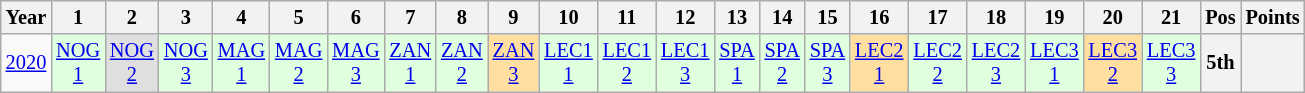<table class="wikitable" style="text-align:center; font-size:85%">
<tr>
<th>Year</th>
<th>1</th>
<th>2</th>
<th>3</th>
<th>4</th>
<th>5</th>
<th>6</th>
<th>7</th>
<th>8</th>
<th>9</th>
<th>10</th>
<th>11</th>
<th>12</th>
<th>13</th>
<th>14</th>
<th>15</th>
<th>16</th>
<th>17</th>
<th>18</th>
<th>19</th>
<th>20</th>
<th>21</th>
<th>Pos</th>
<th>Points</th>
</tr>
<tr>
<td><a href='#'>2020</a></td>
<td style="background:#DFFFDF;"><a href='#'>NOG<br>1</a><br></td>
<td style="background:#DFDFDF;"><a href='#'>NOG<br>2</a><br></td>
<td style="background:#DFFFDF;"><a href='#'>NOG<br>3</a><br></td>
<td style="background:#DFFFDF;"><a href='#'>MAG<br>1</a><br></td>
<td style="background:#DFFFDF;"><a href='#'>MAG<br>2</a><br></td>
<td style="background:#DFFFDF;"><a href='#'>MAG<br>3</a><br></td>
<td style="background:#DFFFDF;"><a href='#'>ZAN<br>1</a><br></td>
<td style="background:#DFFFDF;"><a href='#'>ZAN<br>2</a><br></td>
<td style="background:#FFDF9F;"><a href='#'>ZAN<br>3</a><br></td>
<td style="background:#DFFFDF;"><a href='#'>LEC1<br>1</a><br></td>
<td style="background:#DFFFDF;"><a href='#'>LEC1<br>2</a><br></td>
<td style="background:#DFFFDF;"><a href='#'>LEC1<br>3</a><br></td>
<td style="background:#DFFFDF;"><a href='#'>SPA<br>1</a><br></td>
<td style="background:#DFFFDF;"><a href='#'>SPA<br>2</a><br></td>
<td style="background:#DFFFDF;"><a href='#'>SPA<br>3</a><br></td>
<td style="background:#FFDF9F;"><a href='#'>LEC2<br>1</a><br></td>
<td style="background:#DFFFDF;"><a href='#'>LEC2<br>2</a><br></td>
<td style="background:#DFFFDF;"><a href='#'>LEC2<br>3</a><br></td>
<td style="background:#DFFFDF;"><a href='#'>LEC3<br>1</a><br></td>
<td style="background:#FFDF9F;"><a href='#'>LEC3<br>2</a><br></td>
<td style="background:#DFFFDF;"><a href='#'>LEC3<br>3</a><br></td>
<th>5th</th>
<th></th>
</tr>
</table>
